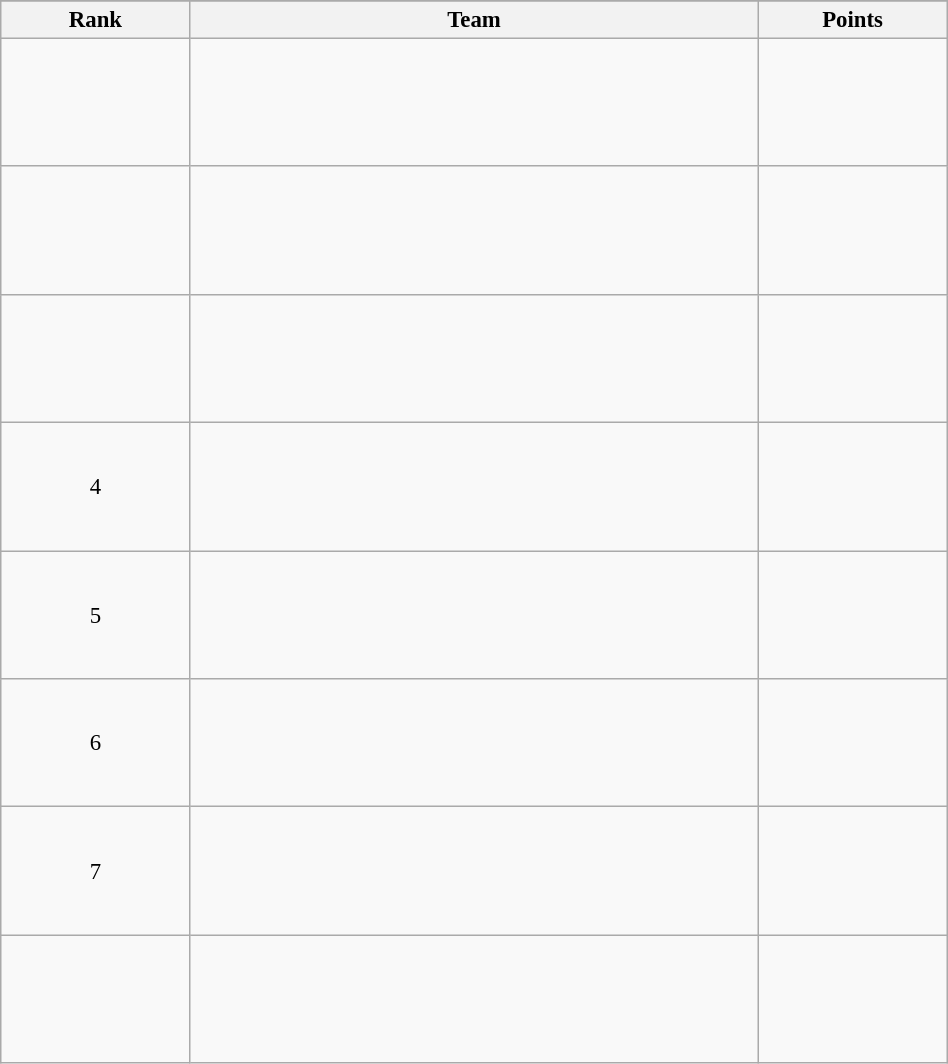<table class="wikitable sortable" style=" text-align:center; font-size:95%;" width="50%">
<tr>
</tr>
<tr>
<th width=10%>Rank</th>
<th width=30%>Team</th>
<th width=10%>Points</th>
</tr>
<tr>
<td align=center></td>
<td align=left><br><br><table width=100%>
<tr>
<td align=left style="border:0"></td>
<td align=right style="border:0"></td>
</tr>
<tr>
<td align=left style="border:0"></td>
<td align=right style="border:0"></td>
</tr>
<tr>
<td align=left style="border:0"></td>
<td align=right style="border:0"></td>
</tr>
<tr>
<td align=left style="border:0"></td>
<td align=right style="border:0"></td>
</tr>
<tr>
<td align=left style="border:0"></td>
<td align=right style="border:0"></td>
</tr>
</table>
</td>
<td></td>
</tr>
<tr>
<td align=center></td>
<td align=left><br><br><table width=100%>
<tr>
<td align=left style="border:0"></td>
<td align=right style="border:0"></td>
</tr>
<tr>
<td align=left style="border:0"></td>
<td align=right style="border:0"></td>
</tr>
<tr>
<td align=left style="border:0"></td>
<td align=right style="border:0"></td>
</tr>
<tr>
<td align=left style="border:0"></td>
<td align=right style="border:0"></td>
</tr>
<tr>
<td align=left style="border:0"></td>
<td align=right style="border:0"></td>
</tr>
</table>
</td>
<td></td>
</tr>
<tr>
<td align=center></td>
<td align=left><br><br><table width=100%>
<tr>
<td align=left style="border:0"></td>
<td align=right style="border:0"></td>
</tr>
<tr>
<td align=left style="border:0"></td>
<td align=right style="border:0"></td>
</tr>
<tr>
<td align=left style="border:0"></td>
<td align=right style="border:0"></td>
</tr>
<tr>
<td align=left style="border:0"></td>
<td align=right style="border:0"></td>
</tr>
<tr>
<td align=left style="border:0"></td>
<td align=right style="border:0"></td>
</tr>
</table>
</td>
<td></td>
</tr>
<tr>
<td align=center>4</td>
<td align=left><br><br><table width=100%>
<tr>
<td align=left style="border:0"></td>
<td align=right style="border:0"></td>
</tr>
<tr>
<td align=left style="border:0"></td>
<td align=right style="border:0"></td>
</tr>
<tr>
<td align=left style="border:0"></td>
<td align=right style="border:0"></td>
</tr>
<tr>
<td align=left style="border:0"></td>
<td align=right style="border:0"></td>
</tr>
<tr>
<td align=left style="border:0"></td>
<td align=right style="border:0"></td>
</tr>
</table>
</td>
<td></td>
</tr>
<tr>
<td align=center>5</td>
<td align=left><br><br><table width=100%>
<tr>
<td align=left style="border:0"></td>
<td align=right style="border:0"></td>
</tr>
<tr>
<td align=left style="border:0"></td>
<td align=right style="border:0"></td>
</tr>
<tr>
<td align=left style="border:0"></td>
<td align=right style="border:0"></td>
</tr>
<tr>
<td align=left style="border:0"></td>
<td align=right style="border:0"></td>
</tr>
<tr>
<td align=left style="border:0"></td>
<td align=right style="border:0"></td>
</tr>
</table>
</td>
<td></td>
</tr>
<tr>
<td align=center>6</td>
<td align=left><br><br><table width=100%>
<tr>
<td align=left style="border:0"></td>
<td align=right style="border:0"></td>
</tr>
<tr>
<td align=left style="border:0"></td>
<td align=right style="border:0"></td>
</tr>
<tr>
<td align=left style="border:0"></td>
<td align=right style="border:0"></td>
</tr>
<tr>
<td align=left style="border:0"></td>
<td align=right style="border:0"></td>
</tr>
<tr>
<td align=left style="border:0"></td>
<td align=right style="border:0"></td>
</tr>
</table>
</td>
<td></td>
</tr>
<tr>
<td align=center>7</td>
<td align=left><br><br><table width=100%>
<tr>
<td align=left style="border:0"></td>
<td align=right style="border:0"></td>
</tr>
<tr>
<td align=left style="border:0"></td>
<td align=right style="border:0"></td>
</tr>
<tr>
<td align=left style="border:0"></td>
<td align=right style="border:0"></td>
</tr>
<tr>
<td align=left style="border:0"></td>
<td align=right style="border:0"></td>
</tr>
<tr>
<td align=left style="border:0"></td>
<td align=right style="border:0"></td>
</tr>
</table>
</td>
<td></td>
</tr>
<tr>
<td align=center></td>
<td align=left><br><br><table width=100%>
<tr>
<td align=left style="border:0"></td>
<td align=right style="border:0"></td>
</tr>
<tr>
<td align=left style="border:0"></td>
<td align=right style="border:0"></td>
</tr>
<tr>
<td align=left style="border:0"></td>
<td align=right style="border:0"></td>
</tr>
<tr>
<td align=left style="border:0"></td>
<td align=right style="border:0"></td>
</tr>
<tr>
<td align=left style="border:0"></td>
<td align=right style="border:0"></td>
</tr>
</table>
</td>
<td></td>
</tr>
</table>
